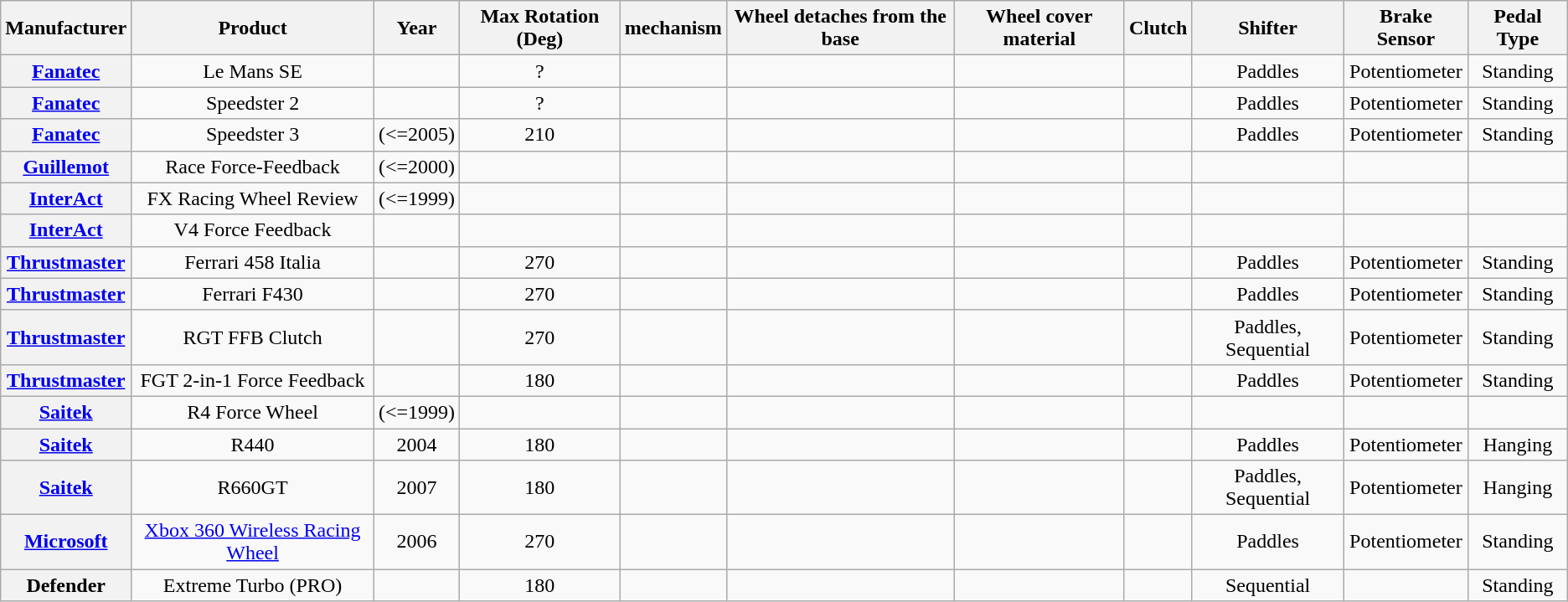<table class="wikitable sortable" style="text-align:center; width:auto;">
<tr>
<th scope="col">Manufacturer</th>
<th scope="col">Product</th>
<th scope="col">Year</th>
<th scope="col">Max Rotation (Deg)</th>
<th scope="col"> mechanism</th>
<th scope="col">Wheel detaches from the base</th>
<th scope="col">Wheel cover material</th>
<th scope="col">Clutch</th>
<th scope="col">Shifter</th>
<th scope="col">Brake Sensor</th>
<th scope="col">Pedal Type</th>
</tr>
<tr>
<th scope="row"><a href='#'>Fanatec</a></th>
<td>Le Mans SE</td>
<td></td>
<td>?</td>
<td></td>
<td></td>
<td></td>
<td></td>
<td>Paddles</td>
<td>Potentiometer</td>
<td>Standing</td>
</tr>
<tr>
<th scope="row"><a href='#'>Fanatec</a></th>
<td>Speedster 2</td>
<td></td>
<td>?</td>
<td></td>
<td></td>
<td></td>
<td></td>
<td>Paddles</td>
<td>Potentiometer</td>
<td>Standing</td>
</tr>
<tr>
<th scope="row"><a href='#'>Fanatec</a></th>
<td>Speedster 3</td>
<td>(<=2005)</td>
<td>210</td>
<td></td>
<td></td>
<td></td>
<td></td>
<td>Paddles</td>
<td>Potentiometer</td>
<td>Standing</td>
</tr>
<tr>
<th scope="row"><a href='#'>Guillemot</a></th>
<td>Race Force-Feedback</td>
<td>(<=2000)</td>
<td></td>
<td></td>
<td></td>
<td></td>
<td></td>
<td></td>
<td></td>
<td></td>
</tr>
<tr>
<th scope="row"><a href='#'>InterAct</a></th>
<td>FX Racing Wheel Review</td>
<td>(<=1999)</td>
<td></td>
<td></td>
<td></td>
<td></td>
<td></td>
<td></td>
<td></td>
<td></td>
</tr>
<tr>
<th scope="row"><a href='#'>InterAct</a></th>
<td>V4 Force Feedback</td>
<td></td>
<td></td>
<td></td>
<td></td>
<td></td>
<td></td>
<td></td>
<td></td>
<td></td>
</tr>
<tr>
<th scope="row"><a href='#'>Thrustmaster</a></th>
<td>Ferrari 458 Italia</td>
<td></td>
<td>270</td>
<td></td>
<td></td>
<td></td>
<td></td>
<td>Paddles</td>
<td>Potentiometer</td>
<td>Standing</td>
</tr>
<tr>
<th scope="row"><a href='#'>Thrustmaster</a></th>
<td>Ferrari F430</td>
<td></td>
<td>270</td>
<td></td>
<td></td>
<td></td>
<td></td>
<td>Paddles</td>
<td>Potentiometer</td>
<td>Standing</td>
</tr>
<tr>
<th scope="row"><a href='#'>Thrustmaster</a></th>
<td>RGT FFB Clutch </td>
<td></td>
<td>270</td>
<td></td>
<td></td>
<td></td>
<td></td>
<td>Paddles, Sequential</td>
<td>Potentiometer</td>
<td>Standing</td>
</tr>
<tr>
<th scope="row"><a href='#'>Thrustmaster</a></th>
<td>FGT 2-in-1 Force Feedback</td>
<td></td>
<td>180</td>
<td></td>
<td></td>
<td></td>
<td></td>
<td>Paddles</td>
<td>Potentiometer</td>
<td>Standing</td>
</tr>
<tr>
<th scope="row"><a href='#'>Saitek</a></th>
<td>R4 Force Wheel</td>
<td>(<=1999)</td>
<td></td>
<td></td>
<td></td>
<td></td>
<td></td>
<td></td>
<td></td>
<td></td>
</tr>
<tr>
<th scope="row"><a href='#'>Saitek</a></th>
<td>R440</td>
<td>2004</td>
<td>180</td>
<td></td>
<td></td>
<td></td>
<td></td>
<td>Paddles</td>
<td>Potentiometer</td>
<td>Hanging</td>
</tr>
<tr>
<th scope="row"><a href='#'>Saitek</a></th>
<td>R660GT</td>
<td>2007</td>
<td>180</td>
<td></td>
<td></td>
<td></td>
<td></td>
<td>Paddles, Sequential</td>
<td>Potentiometer</td>
<td>Hanging</td>
</tr>
<tr>
<th scope="row"><a href='#'>Microsoft</a></th>
<td><a href='#'>Xbox 360 Wireless Racing Wheel</a></td>
<td>2006</td>
<td>270</td>
<td></td>
<td></td>
<td></td>
<td></td>
<td>Paddles</td>
<td>Potentiometer</td>
<td>Standing</td>
</tr>
<tr>
<th scope="row">Defender</th>
<td>Extreme Turbo (PRO)</td>
<td></td>
<td>180</td>
<td></td>
<td></td>
<td></td>
<td></td>
<td>Sequential</td>
<td></td>
<td>Standing</td>
</tr>
</table>
